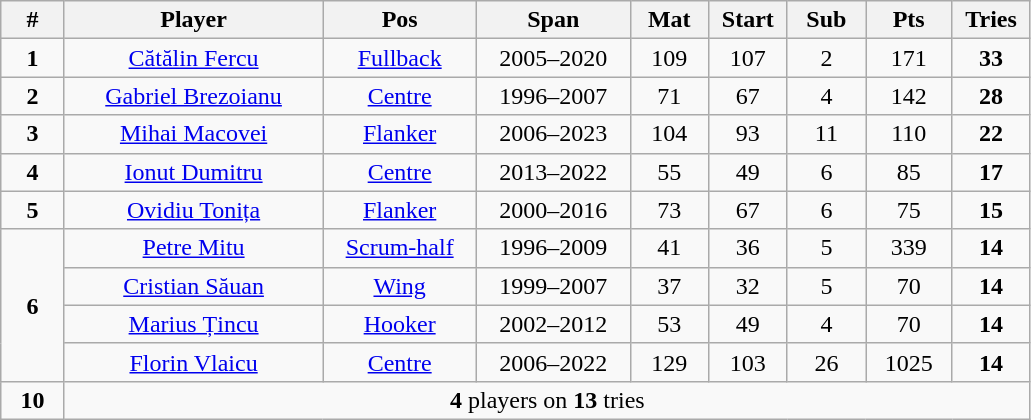<table class="wikitable" style="font-size:100%; text-align:center;">
<tr>
<th style="width:35px;">#</th>
<th style="width:165px;">Player</th>
<th style="width:95px;">Pos</th>
<th style="width:95px;">Span</th>
<th style="width:45px;">Mat</th>
<th style="width:45px;">Start</th>
<th style="width:45px;">Sub</th>
<th style="width:50px;">Pts</th>
<th style="width:45px;">Tries</th>
</tr>
<tr>
<td><strong>1</strong></td>
<td><a href='#'>Cătălin Fercu</a></td>
<td><a href='#'>Fullback</a></td>
<td>2005–2020</td>
<td>109</td>
<td>107</td>
<td>2</td>
<td>171</td>
<td><strong>33</strong></td>
</tr>
<tr>
<td><strong>2</strong></td>
<td><a href='#'>Gabriel Brezoianu</a></td>
<td><a href='#'>Centre</a></td>
<td>1996–2007</td>
<td>71</td>
<td>67</td>
<td>4</td>
<td>142</td>
<td><strong>28</strong></td>
</tr>
<tr>
<td><strong>3</strong></td>
<td><a href='#'>Mihai Macovei</a></td>
<td><a href='#'>Flanker</a></td>
<td>2006–2023</td>
<td>104</td>
<td>93</td>
<td>11</td>
<td>110</td>
<td><strong>22</strong></td>
</tr>
<tr>
<td><strong>4</strong></td>
<td><a href='#'>Ionut Dumitru</a></td>
<td><a href='#'>Centre</a></td>
<td>2013–2022</td>
<td>55</td>
<td>49</td>
<td>6</td>
<td>85</td>
<td><strong>17</strong></td>
</tr>
<tr>
<td><strong>5</strong></td>
<td><a href='#'>Ovidiu Tonița</a></td>
<td><a href='#'>Flanker</a></td>
<td>2000–2016</td>
<td>73</td>
<td>67</td>
<td>6</td>
<td>75</td>
<td><strong>15</strong></td>
</tr>
<tr>
<td rowspan="4"><strong>6</strong></td>
<td><a href='#'>Petre Mitu</a></td>
<td><a href='#'>Scrum-half</a></td>
<td>1996–2009</td>
<td>41</td>
<td>36</td>
<td>5</td>
<td>339</td>
<td><strong>14</strong></td>
</tr>
<tr>
<td><a href='#'>Cristian Săuan</a></td>
<td><a href='#'>Wing</a></td>
<td>1999–2007</td>
<td>37</td>
<td>32</td>
<td>5</td>
<td>70</td>
<td><strong>14</strong></td>
</tr>
<tr>
<td><a href='#'>Marius Țincu</a></td>
<td><a href='#'>Hooker</a></td>
<td>2002–2012</td>
<td>53</td>
<td>49</td>
<td>4</td>
<td>70</td>
<td><strong>14</strong></td>
</tr>
<tr>
<td><a href='#'>Florin Vlaicu</a></td>
<td><a href='#'>Centre</a></td>
<td>2006–2022</td>
<td>129</td>
<td>103</td>
<td>26</td>
<td>1025</td>
<td><strong>14</strong></td>
</tr>
<tr>
<td><strong>10</strong></td>
<td colspan="8"><strong>4</strong> players on <strong>13</strong> tries</td>
</tr>
</table>
